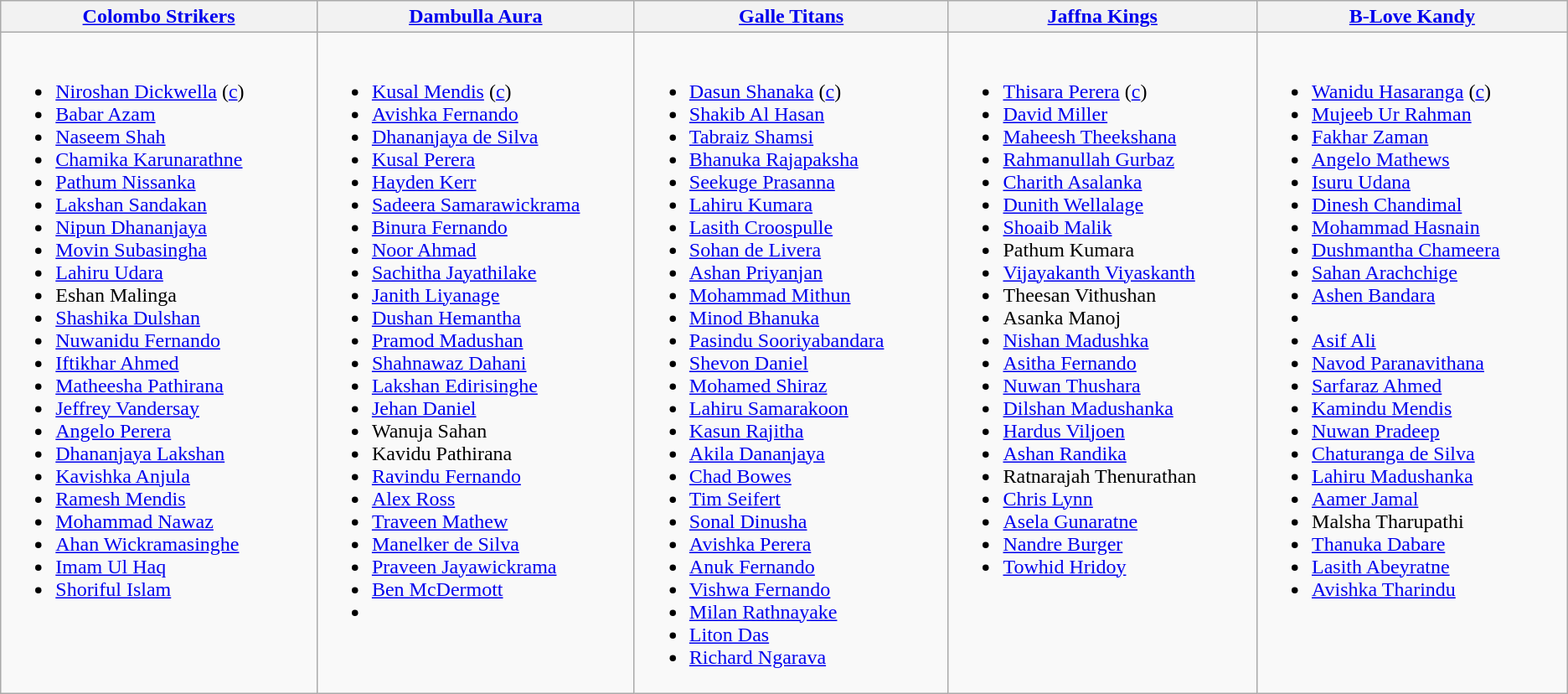<table class="wikitable">
<tr>
<th style="width:280px;"><a href='#'>Colombo Strikers</a></th>
<th style="width:280px;"><a href='#'>Dambulla Aura</a></th>
<th style="width:280px;"><a href='#'>Galle Titans</a></th>
<th style="width:280px;"><a href='#'>Jaffna Kings</a></th>
<th style="width:280px;"><a href='#'>B-Love Kandy</a></th>
</tr>
<tr>
<td valign=top><br><ul><li><a href='#'>Niroshan Dickwella</a> (<a href='#'>c</a>)</li><li><a href='#'>Babar Azam</a></li><li><a href='#'>Naseem Shah</a></li><li><a href='#'>Chamika Karunarathne</a></li><li><a href='#'>Pathum Nissanka</a></li><li><a href='#'>Lakshan Sandakan</a></li><li><a href='#'>Nipun Dhananjaya</a></li><li><a href='#'>Movin Subasingha</a></li><li><a href='#'>Lahiru Udara</a></li><li>Eshan Malinga</li><li><a href='#'>Shashika Dulshan</a></li><li><a href='#'>Nuwanidu Fernando</a></li><li><a href='#'>Iftikhar Ahmed</a></li><li><a href='#'>Matheesha Pathirana</a></li><li><a href='#'>Jeffrey Vandersay</a></li><li><a href='#'>Angelo Perera</a></li><li><a href='#'>Dhananjaya Lakshan</a></li><li><a href='#'>Kavishka Anjula</a></li><li><a href='#'>Ramesh Mendis</a></li><li><a href='#'>Mohammad Nawaz</a></li><li><a href='#'>Ahan Wickramasinghe</a></li><li><a href='#'>Imam Ul Haq</a></li><li><a href='#'>Shoriful Islam</a></li></ul></td>
<td valign=top><br><ul><li><a href='#'>Kusal Mendis</a> (<a href='#'>c</a>)</li><li><a href='#'>Avishka Fernando</a></li><li><a href='#'>Dhananjaya de Silva</a></li><li><a href='#'>Kusal Perera</a></li><li><a href='#'>Hayden Kerr</a></li><li><a href='#'>Sadeera Samarawickrama</a></li><li><a href='#'>Binura Fernando</a></li><li><a href='#'>Noor Ahmad</a></li><li><a href='#'>Sachitha Jayathilake</a></li><li><a href='#'>Janith Liyanage</a></li><li><a href='#'>Dushan Hemantha</a></li><li><a href='#'>Pramod Madushan</a></li><li><a href='#'>Shahnawaz Dahani</a></li><li><a href='#'>Lakshan Edirisinghe</a></li><li><a href='#'>Jehan Daniel</a></li><li>Wanuja Sahan</li><li>Kavidu Pathirana</li><li><a href='#'>Ravindu Fernando</a></li><li><a href='#'>Alex Ross</a></li><li><a href='#'>Traveen Mathew</a></li><li><a href='#'>Manelker de Silva</a></li><li><a href='#'>Praveen Jayawickrama</a></li><li><a href='#'>Ben McDermott</a></li><li></li></ul></td>
<td valign=top><br><ul><li><a href='#'>Dasun  Shanaka</a> (<a href='#'>c</a>)</li><li><a href='#'>Shakib Al Hasan</a></li><li><a href='#'>Tabraiz Shamsi</a></li><li><a href='#'>Bhanuka Rajapaksha</a></li><li><a href='#'>Seekuge Prasanna</a></li><li><a href='#'>Lahiru Kumara</a></li><li><a href='#'>Lasith Croospulle</a></li><li><a href='#'>Sohan de Livera</a></li><li><a href='#'>Ashan Priyanjan</a></li><li><a href='#'>Mohammad Mithun</a></li><li><a href='#'>Minod Bhanuka</a></li><li><a href='#'>Pasindu Sooriyabandara</a></li><li><a href='#'>Shevon Daniel</a></li><li><a href='#'>Mohamed Shiraz</a></li><li><a href='#'>Lahiru Samarakoon</a></li><li><a href='#'>Kasun Rajitha</a></li><li><a href='#'>Akila Dananjaya</a></li><li><a href='#'>Chad Bowes</a></li><li><a href='#'>Tim Seifert</a></li><li><a href='#'>Sonal Dinusha</a></li><li><a href='#'>Avishka Perera</a></li><li><a href='#'>Anuk Fernando</a></li><li><a href='#'>Vishwa Fernando</a></li><li><a href='#'>Milan Rathnayake</a></li><li><a href='#'>Liton Das</a></li><li><a href='#'>Richard Ngarava</a></li></ul></td>
<td valign=top><br><ul><li><a href='#'>Thisara Perera</a> (<a href='#'>c</a>)</li><li><a href='#'>David Miller</a></li><li><a href='#'>Maheesh Theekshana</a></li><li><a href='#'>Rahmanullah Gurbaz</a></li><li><a href='#'>Charith Asalanka</a></li><li><a href='#'>Dunith Wellalage</a></li><li><a href='#'>Shoaib Malik</a></li><li>Pathum Kumara</li><li><a href='#'>Vijayakanth Viyaskanth</a></li><li>Theesan Vithushan</li><li>Asanka Manoj</li><li><a href='#'>Nishan Madushka</a></li><li><a href='#'>Asitha Fernando</a></li><li><a href='#'>Nuwan Thushara</a></li><li><a href='#'>Dilshan Madushanka</a></li><li><a href='#'>Hardus Viljoen</a></li><li><a href='#'>Ashan Randika</a></li><li>Ratnarajah Thenurathan</li><li><a href='#'>Chris Lynn</a></li><li><a href='#'>Asela Gunaratne</a></li><li><a href='#'>Nandre Burger</a></li><li><a href='#'>Towhid Hridoy</a></li></ul></td>
<td valign=top><br><ul><li><a href='#'>Wanidu Hasaranga</a> (<a href='#'>c</a>)</li><li><a href='#'>Mujeeb Ur Rahman</a></li><li><a href='#'>Fakhar Zaman</a></li><li><a href='#'>Angelo Mathews</a></li><li><a href='#'>Isuru Udana</a></li><li><a href='#'>Dinesh Chandimal</a></li><li><a href='#'>Mohammad Hasnain</a></li><li><a href='#'>Dushmantha Chameera</a></li><li><a href='#'>Sahan Arachchige</a></li><li><a href='#'>Ashen Bandara</a></li><li></li><li><a href='#'>Asif Ali</a></li><li><a href='#'>Navod Paranavithana</a></li><li><a href='#'>Sarfaraz Ahmed</a></li><li><a href='#'>Kamindu Mendis</a></li><li><a href='#'>Nuwan Pradeep</a></li><li><a href='#'>Chaturanga de Silva</a></li><li><a href='#'>Lahiru Madushanka</a></li><li><a href='#'>Aamer Jamal</a></li><li>Malsha Tharupathi</li><li><a href='#'>Thanuka Dabare</a></li><li><a href='#'>Lasith Abeyratne</a></li><li><a href='#'>Avishka Tharindu</a></li></ul></td>
</tr>
</table>
